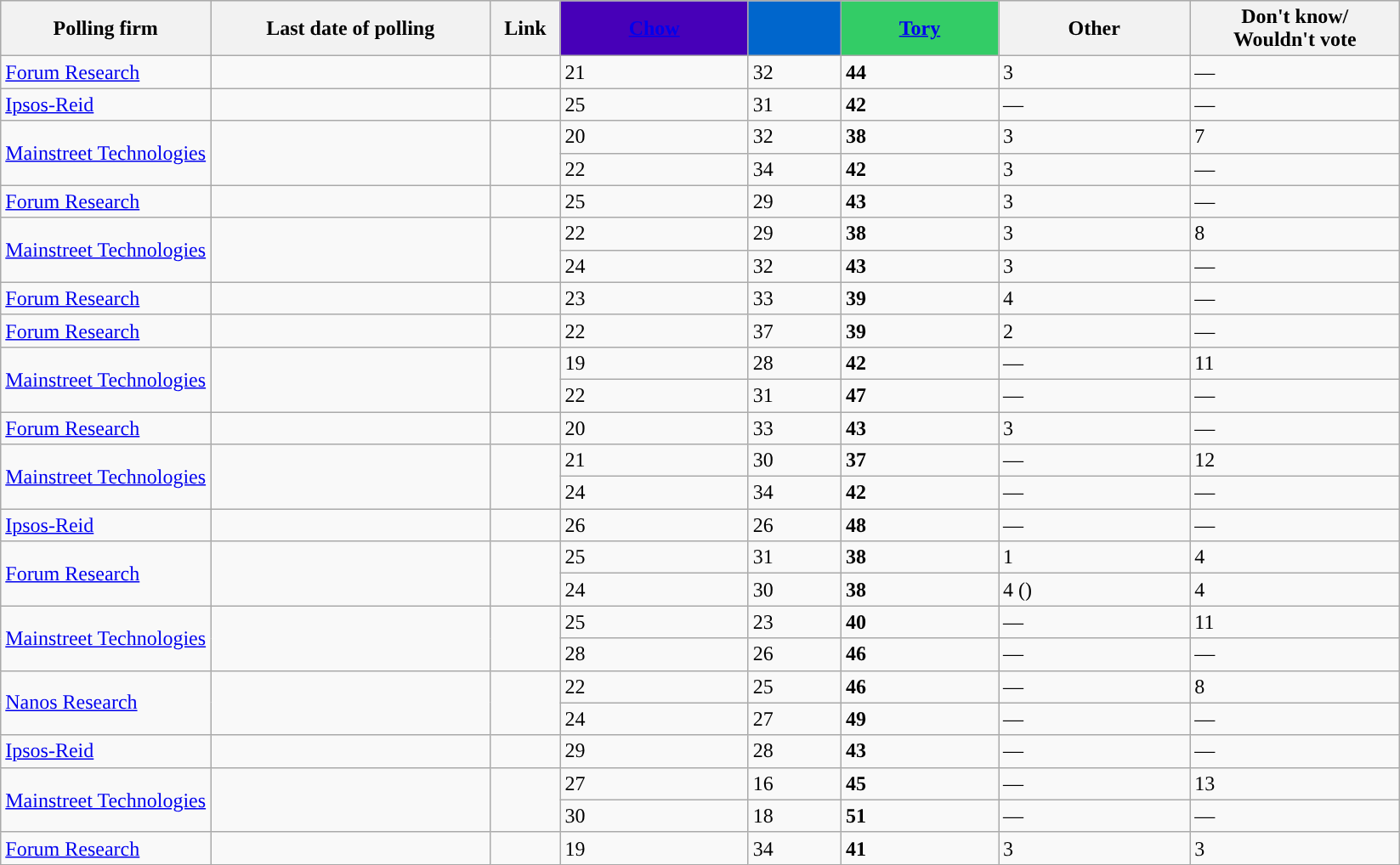<table class="wikitable sortable">
<tr style="background:#e9e9e9;">
<th width=15%>Polling firm</th>
<th width=20%>Last date of polling</th>
<th style="width:5%;" class="unsortable">Link</th>
<th style= "background-color: #4700B8;" align="center"><strong><a href='#'><span>Chow</span></a></strong></th>
<th style= "background-color: #0066CC;" align="center"><strong><a href='#'><span></span></a></strong></th>
<th style= "background-color: #33CC66;" align="center"><strong><a href='#'>Tory</a></strong></th>
<th style="background-color:"><strong>Other</strong></th>
<th width=15%>Don't know/<br>Wouldn't vote</th>
</tr>
<tr>
<td rowspan=1><a href='#'>Forum Research</a></td>
<td rowspan=1></td>
<td rowspan=1></td>
<td>21</td>
<td>32</td>
<td><strong>44</strong></td>
<td>3</td>
<td>—</td>
</tr>
<tr>
<td rowspan=1><a href='#'>Ipsos-Reid</a></td>
<td rowspan=1></td>
<td rowspan=1></td>
<td>25</td>
<td>31</td>
<td><strong>42</strong></td>
<td>—</td>
<td>—</td>
</tr>
<tr>
<td rowspan=2><a href='#'>Mainstreet Technologies</a></td>
<td rowspan=2></td>
<td rowspan=2></td>
<td>20</td>
<td>32</td>
<td><strong>38</strong></td>
<td>3</td>
<td>7</td>
</tr>
<tr>
<td>22</td>
<td>34</td>
<td><strong>42</strong></td>
<td>3</td>
<td>—</td>
</tr>
<tr>
<td rowspan=1><a href='#'>Forum Research</a></td>
<td rowspan=1></td>
<td rowspan=1></td>
<td>25</td>
<td>29</td>
<td><strong>43</strong></td>
<td>3</td>
<td>—</td>
</tr>
<tr>
<td rowspan=2><a href='#'>Mainstreet Technologies</a></td>
<td rowspan=2></td>
<td rowspan=2></td>
<td>22</td>
<td>29</td>
<td><strong>38</strong></td>
<td>3</td>
<td>8</td>
</tr>
<tr>
<td>24</td>
<td>32</td>
<td><strong>43</strong></td>
<td>3</td>
<td>—</td>
</tr>
<tr>
<td rowspan=1><a href='#'>Forum Research</a></td>
<td rowspan=1></td>
<td rowspan=1></td>
<td>23</td>
<td>33</td>
<td><strong>39</strong></td>
<td>4</td>
<td>—</td>
</tr>
<tr>
<td rowspan=1><a href='#'>Forum Research</a></td>
<td rowspan=1></td>
<td rowspan=1></td>
<td>22</td>
<td>37</td>
<td><strong>39</strong></td>
<td>2</td>
<td>—</td>
</tr>
<tr>
<td rowspan=2><a href='#'>Mainstreet Technologies</a></td>
<td rowspan=2></td>
<td rowspan=2></td>
<td>19</td>
<td>28</td>
<td><strong>42</strong></td>
<td>—</td>
<td>11</td>
</tr>
<tr>
<td>22</td>
<td>31</td>
<td><strong>47</strong></td>
<td>—</td>
<td>—</td>
</tr>
<tr>
<td rowspan=1><a href='#'>Forum Research</a></td>
<td rowspan=1></td>
<td rowspan=1></td>
<td>20</td>
<td>33</td>
<td><strong>43</strong></td>
<td>3</td>
<td>—</td>
</tr>
<tr>
<td rowspan=2><a href='#'>Mainstreet Technologies</a></td>
<td rowspan=2></td>
<td rowspan=2></td>
<td>21</td>
<td>30</td>
<td><strong>37</strong></td>
<td>—</td>
<td>12</td>
</tr>
<tr>
<td>24</td>
<td>34</td>
<td><strong>42</strong></td>
<td>—</td>
<td>—</td>
</tr>
<tr>
<td rowspan=1><a href='#'>Ipsos-Reid</a></td>
<td rowspan=1></td>
<td rowspan=1></td>
<td>26</td>
<td>26</td>
<td><strong>48</strong></td>
<td>—</td>
<td>—</td>
</tr>
<tr>
<td rowspan=2><a href='#'>Forum Research</a></td>
<td rowspan=2></td>
<td rowspan=2></td>
<td>25</td>
<td>31</td>
<td><strong>38</strong></td>
<td>1</td>
<td>4</td>
</tr>
<tr>
<td>24</td>
<td>30</td>
<td><strong>38</strong></td>
<td>4 ()</td>
<td>4</td>
</tr>
<tr>
<td rowspan=2><a href='#'>Mainstreet Technologies</a></td>
<td rowspan=2></td>
<td rowspan=2></td>
<td>25</td>
<td>23</td>
<td><strong>40</strong></td>
<td>—</td>
<td>11</td>
</tr>
<tr>
<td>28</td>
<td>26</td>
<td><strong>46</strong></td>
<td>—</td>
<td>—</td>
</tr>
<tr>
<td rowspan=2><a href='#'>Nanos Research</a></td>
<td rowspan=2></td>
<td rowspan=2></td>
<td>22</td>
<td>25</td>
<td><strong>46</strong></td>
<td>—</td>
<td>8</td>
</tr>
<tr>
<td>24</td>
<td>27</td>
<td><strong>49</strong></td>
<td>—</td>
<td>—</td>
</tr>
<tr>
<td rowspan=1><a href='#'>Ipsos-Reid</a></td>
<td rowspan=1></td>
<td rowspan=1></td>
<td>29</td>
<td>28</td>
<td><strong>43</strong></td>
<td>—</td>
<td>—</td>
</tr>
<tr>
<td rowspan=2><a href='#'>Mainstreet Technologies</a></td>
<td rowspan=2></td>
<td rowspan=2></td>
<td>27</td>
<td>16</td>
<td><strong>45</strong></td>
<td>—</td>
<td>13</td>
</tr>
<tr>
<td>30</td>
<td>18</td>
<td><strong>51</strong></td>
<td>—</td>
<td>—</td>
</tr>
<tr>
<td rowspan=1><a href='#'>Forum Research</a></td>
<td rowspan=1></td>
<td rowspan=1></td>
<td>19</td>
<td>34</td>
<td><strong>41</strong></td>
<td>3</td>
<td>3</td>
</tr>
</table>
